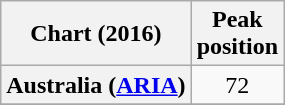<table class="wikitable sortable plainrowheaders" style="text-align:center">
<tr>
<th>Chart (2016)</th>
<th>Peak<br>position</th>
</tr>
<tr>
<th scope="row">Australia (<a href='#'>ARIA</a>)</th>
<td>72</td>
</tr>
<tr>
</tr>
</table>
